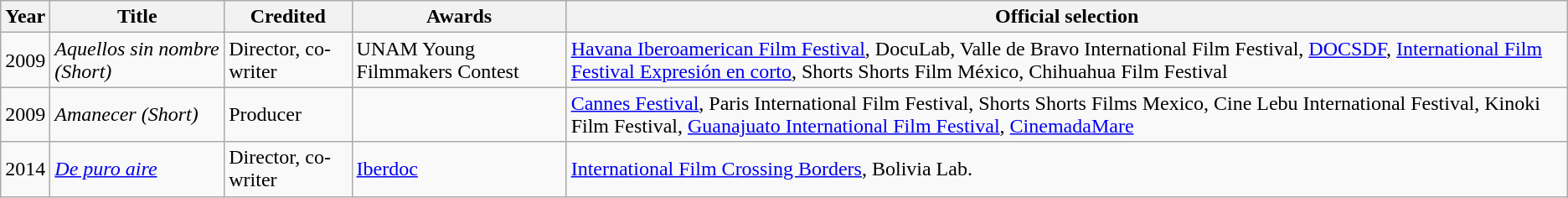<table class="wikitable">
<tr>
<th>Year</th>
<th>Title</th>
<th>Credited</th>
<th>Awards</th>
<th>Official selection</th>
</tr>
<tr>
<td>2009</td>
<td><em>Aquellos sin nombre (Short)</em></td>
<td>Director, co-writer</td>
<td>UNAM Young Filmmakers Contest</td>
<td><a href='#'>Havana Iberoamerican Film Festival</a>, DocuLab, Valle de Bravo International Film Festival, <a href='#'>DOCSDF</a>, <a href='#'>International Film Festival Expresión en corto</a>, Shorts Shorts Film México, Chihuahua Film Festival</td>
</tr>
<tr>
<td>2009</td>
<td><em>Amanecer (Short)</em></td>
<td>Producer</td>
<td></td>
<td><a href='#'>Cannes Festival</a>, Paris International Film Festival, Shorts Shorts Films Mexico, Cine Lebu International Festival, Kinoki Film Festival, <a href='#'>Guanajuato International Film Festival</a>, <a href='#'>CinemadaMare</a></td>
</tr>
<tr>
<td>2014</td>
<td><em><a href='#'>De puro aire</a></em></td>
<td>Director, co-writer</td>
<td><a href='#'>Iberdoc</a></td>
<td><a href='#'>International Film Crossing Borders</a>, Bolivia Lab.</td>
</tr>
</table>
